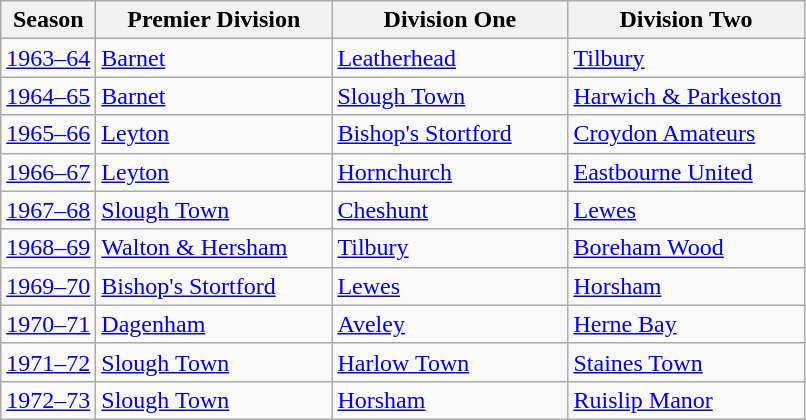<table class=wikitable>
<tr>
<th>Season</th>
<th width=150>Premier Division</th>
<th width=150>Division One</th>
<th width=150>Division Two</th>
</tr>
<tr>
<td><a href='#'>1963–64</a></td>
<td><a href='#'>Barnet</a></td>
<td><a href='#'>Leatherhead</a></td>
<td><a href='#'>Tilbury</a></td>
</tr>
<tr>
<td><a href='#'>1964–65</a></td>
<td><a href='#'>Barnet</a></td>
<td><a href='#'>Slough Town</a></td>
<td><a href='#'>Harwich & Parkeston</a></td>
</tr>
<tr>
<td><a href='#'>1965–66</a></td>
<td><a href='#'>Leyton</a></td>
<td><a href='#'>Bishop's Stortford</a></td>
<td><a href='#'>Croydon Amateurs</a></td>
</tr>
<tr>
<td><a href='#'>1966–67</a></td>
<td><a href='#'>Leyton</a></td>
<td><a href='#'>Hornchurch</a></td>
<td><a href='#'>Eastbourne United</a></td>
</tr>
<tr>
<td><a href='#'>1967–68</a></td>
<td><a href='#'>Slough Town</a></td>
<td><a href='#'>Cheshunt</a></td>
<td><a href='#'>Lewes</a></td>
</tr>
<tr>
<td><a href='#'>1968–69</a></td>
<td><a href='#'>Walton & Hersham</a></td>
<td><a href='#'>Tilbury</a></td>
<td><a href='#'>Boreham Wood</a></td>
</tr>
<tr>
<td><a href='#'>1969–70</a></td>
<td><a href='#'>Bishop's Stortford</a></td>
<td><a href='#'>Lewes</a></td>
<td><a href='#'>Horsham</a></td>
</tr>
<tr>
<td><a href='#'>1970–71</a></td>
<td><a href='#'>Dagenham</a></td>
<td><a href='#'>Aveley</a></td>
<td><a href='#'>Herne Bay</a></td>
</tr>
<tr>
<td><a href='#'>1971–72</a></td>
<td><a href='#'>Slough Town</a></td>
<td><a href='#'>Harlow Town</a></td>
<td><a href='#'>Staines Town</a></td>
</tr>
<tr>
<td><a href='#'>1972–73</a></td>
<td><a href='#'>Slough Town</a></td>
<td><a href='#'>Horsham</a></td>
<td><a href='#'>Ruislip Manor</a></td>
</tr>
</table>
